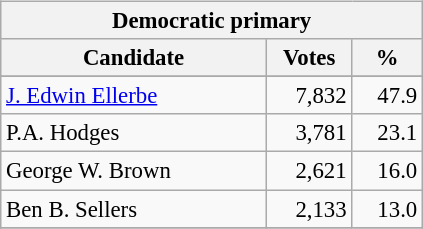<table class="wikitable" align="left" style="margin: 1em 1em 1em 0; font-size: 95%;">
<tr>
<th colspan="3">Democratic primary</th>
</tr>
<tr>
<th colspan="1" style="width: 170px">Candidate</th>
<th style="width: 50px">Votes</th>
<th style="width: 40px">%</th>
</tr>
<tr>
</tr>
<tr>
<td><a href='#'>J. Edwin Ellerbe</a></td>
<td align="right">7,832</td>
<td align="right">47.9</td>
</tr>
<tr>
<td>P.A. Hodges</td>
<td align="right">3,781</td>
<td align="right">23.1</td>
</tr>
<tr>
<td>George W. Brown</td>
<td align="right">2,621</td>
<td align="right">16.0</td>
</tr>
<tr>
<td>Ben B. Sellers</td>
<td align="right">2,133</td>
<td align="right">13.0</td>
</tr>
<tr>
</tr>
</table>
